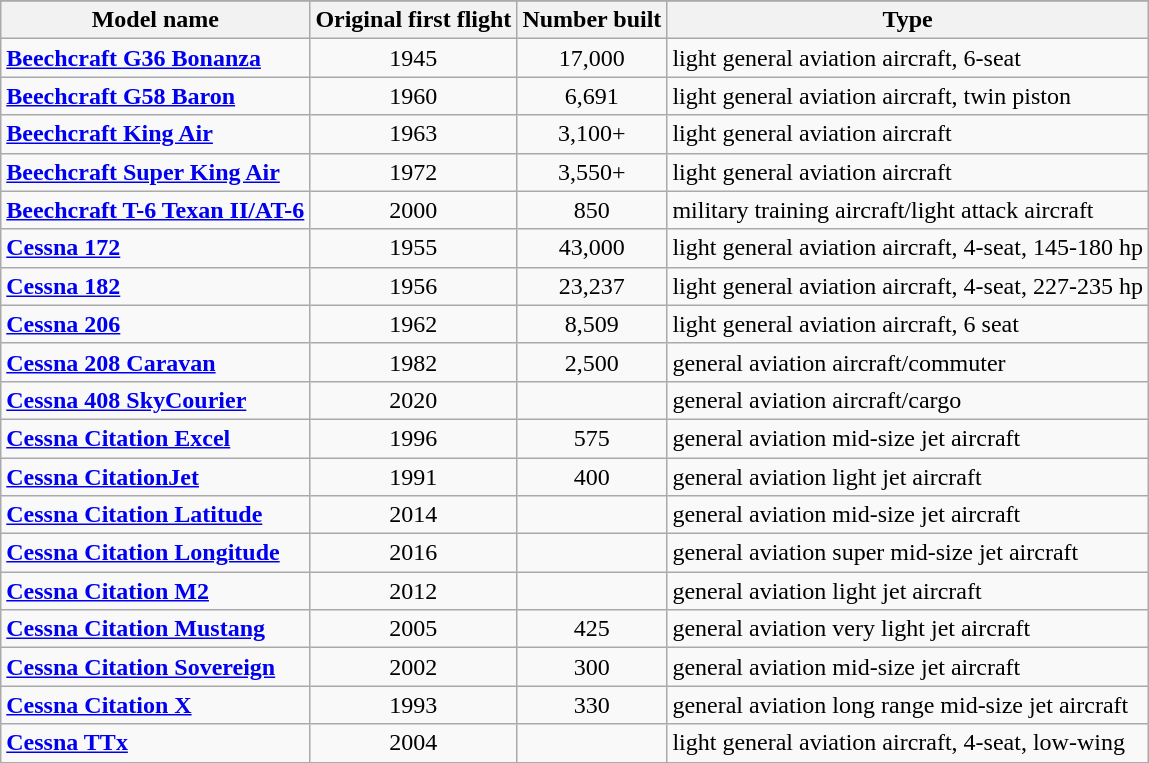<table class="wikitable sortable">
<tr>
</tr>
<tr style="background:#efefef;">
<th>Model name</th>
<th>Original first flight</th>
<th>Number built</th>
<th>Type</th>
</tr>
<tr>
<td align="left"><strong><a href='#'>Beechcraft G36 Bonanza</a></strong></td>
<td align="center">1945</td>
<td align="center">17,000</td>
<td align="left">light general aviation aircraft, 6-seat</td>
</tr>
<tr>
<td align="left"><strong><a href='#'>Beechcraft G58 Baron</a></strong></td>
<td align="center">1960</td>
<td align="center">6,691</td>
<td align="left">light general aviation aircraft, twin piston</td>
</tr>
<tr>
<td align="left"><strong><a href='#'>Beechcraft King Air</a></strong></td>
<td align="center">1963</td>
<td align="center">3,100+</td>
<td align="left">light general aviation aircraft</td>
</tr>
<tr>
<td align="left"><strong><a href='#'>Beechcraft Super King Air</a></strong></td>
<td align="center">1972</td>
<td align="center">3,550+</td>
<td align="left">light general aviation aircraft</td>
</tr>
<tr>
<td align="left"><strong><a href='#'>Beechcraft T-6 Texan II/AT-6</a></strong></td>
<td align="center">2000</td>
<td align="center">850</td>
<td align="left">military training aircraft/light attack aircraft</td>
</tr>
<tr>
<td align=left><strong><a href='#'>Cessna 172</a></strong></td>
<td align=center>1955</td>
<td align=center>43,000</td>
<td align=left>light general aviation aircraft, 4-seat, 145-180 hp</td>
</tr>
<tr>
<td align=left><strong><a href='#'>Cessna 182</a></strong></td>
<td align=center>1956</td>
<td align=center>23,237</td>
<td align=left>light general aviation aircraft, 4-seat, 227-235 hp</td>
</tr>
<tr>
<td align=left><strong><a href='#'>Cessna 206</a></strong></td>
<td align=center>1962</td>
<td align=center>8,509</td>
<td align=left>light general aviation aircraft, 6 seat</td>
</tr>
<tr>
<td align=left><strong><a href='#'>Cessna 208 Caravan</a></strong></td>
<td align=center>1982</td>
<td align=center>2,500</td>
<td align=left>general aviation aircraft/commuter</td>
</tr>
<tr>
<td align=left><strong><a href='#'>Cessna 408 SkyCourier</a></strong></td>
<td align=center>2020</td>
<td align=center></td>
<td align=left>general aviation aircraft/cargo</td>
</tr>
<tr>
<td align="left"><strong><a href='#'>Cessna Citation Excel</a></strong></td>
<td align="center">1996</td>
<td align="center">575</td>
<td align="left">general aviation mid-size jet aircraft</td>
</tr>
<tr>
<td align="left"><strong><a href='#'>Cessna CitationJet</a></strong></td>
<td align="center">1991</td>
<td align="center">400</td>
<td align="left">general aviation light jet aircraft</td>
</tr>
<tr>
<td align="left"><strong><a href='#'>Cessna Citation Latitude</a></strong></td>
<td align="center">2014</td>
<td align="center"></td>
<td align="left">general aviation mid-size jet aircraft</td>
</tr>
<tr>
<td align="left"><strong><a href='#'>Cessna Citation Longitude</a></strong></td>
<td align="center">2016</td>
<td align="center"></td>
<td align="left">general aviation super mid-size jet aircraft</td>
</tr>
<tr>
<td align="left"><strong><a href='#'>Cessna Citation M2</a></strong></td>
<td align="center">2012</td>
<td align="center"></td>
<td align="left">general aviation light jet aircraft</td>
</tr>
<tr>
<td align="left"><strong><a href='#'>Cessna Citation Mustang</a></strong></td>
<td align="center">2005</td>
<td align="center">425</td>
<td align="left">general aviation very light jet aircraft</td>
</tr>
<tr>
<td align="left"><strong><a href='#'>Cessna Citation Sovereign</a></strong></td>
<td align="center">2002</td>
<td align="center">300</td>
<td align="left">general aviation mid-size jet aircraft</td>
</tr>
<tr>
<td align="left"><strong><a href='#'>Cessna Citation X</a></strong></td>
<td align="center">1993</td>
<td align="center">330</td>
<td align="left">general aviation long range mid-size jet aircraft</td>
</tr>
<tr>
<td align=left><strong><a href='#'>Cessna TTx</a></strong></td>
<td align=center>2004</td>
<td align=center></td>
<td align=left>light general aviation aircraft, 4-seat, low-wing</td>
</tr>
<tr>
</tr>
</table>
